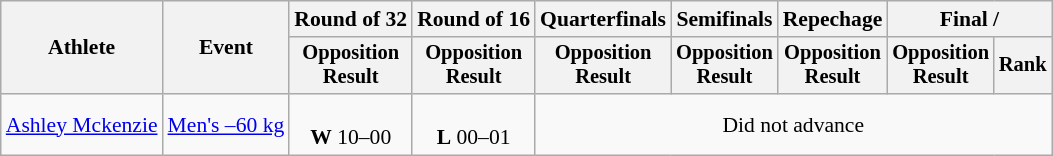<table class="wikitable" style="font-size:90%">
<tr>
<th rowspan="2">Athlete</th>
<th rowspan="2">Event</th>
<th>Round of 32</th>
<th>Round of 16</th>
<th>Quarterfinals</th>
<th>Semifinals</th>
<th>Repechage</th>
<th colspan=2>Final / </th>
</tr>
<tr style="font-size:95%">
<th>Opposition<br>Result</th>
<th>Opposition<br>Result</th>
<th>Opposition<br>Result</th>
<th>Opposition<br>Result</th>
<th>Opposition<br>Result</th>
<th>Opposition<br>Result</th>
<th>Rank</th>
</tr>
<tr align=center>
<td align=left><a href='#'>Ashley Mckenzie</a></td>
<td align=left><a href='#'>Men's –60 kg</a></td>
<td><br><strong>W</strong> 10–00</td>
<td><br><strong>L</strong> 00–01</td>
<td colspan=5>Did not advance</td>
</tr>
</table>
